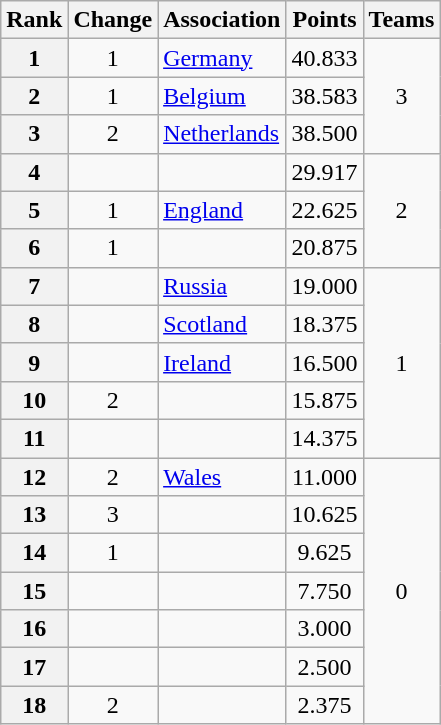<table class = "wikitable" style = "text-align:center">
<tr>
<th>Rank</th>
<th>Change</th>
<th>Association</th>
<th>Points</th>
<th>Teams</th>
</tr>
<tr>
<th>1</th>
<td> 1</td>
<td align=left> <a href='#'>Germany</a></td>
<td>40.833</td>
<td rowspan=3>3</td>
</tr>
<tr>
<th>2</th>
<td> 1</td>
<td align=left> <a href='#'>Belgium</a></td>
<td>38.583</td>
</tr>
<tr>
<th>3</th>
<td> 2</td>
<td align=left> <a href='#'>Netherlands</a></td>
<td>38.500</td>
</tr>
<tr>
<th>4</th>
<td></td>
<td align=left></td>
<td>29.917</td>
<td rowspan=3>2</td>
</tr>
<tr>
<th>5</th>
<td> 1</td>
<td align=left> <a href='#'>England</a></td>
<td>22.625</td>
</tr>
<tr>
<th>6</th>
<td> 1</td>
<td align=left></td>
<td>20.875</td>
</tr>
<tr>
<th>7</th>
<td></td>
<td align=left> <a href='#'>Russia</a></td>
<td>19.000</td>
<td rowspan=5>1</td>
</tr>
<tr>
<th>8</th>
<td></td>
<td align=left> <a href='#'>Scotland</a></td>
<td>18.375</td>
</tr>
<tr>
<th>9</th>
<td></td>
<td align=left> <a href='#'>Ireland</a></td>
<td>16.500</td>
</tr>
<tr>
<th>10</th>
<td> 2</td>
<td align=left></td>
<td>15.875</td>
</tr>
<tr>
<th>11</th>
<td></td>
<td align=left></td>
<td>14.375</td>
</tr>
<tr>
<th>12</th>
<td> 2</td>
<td align=left> <a href='#'>Wales</a></td>
<td>11.000</td>
<td rowspan=7>0</td>
</tr>
<tr>
<th>13</th>
<td> 3</td>
<td align=left></td>
<td>10.625</td>
</tr>
<tr>
<th>14</th>
<td> 1</td>
<td align=left></td>
<td>9.625</td>
</tr>
<tr>
<th>15</th>
<td></td>
<td align=left></td>
<td>7.750</td>
</tr>
<tr>
<th>16</th>
<td></td>
<td align=left></td>
<td>3.000</td>
</tr>
<tr>
<th>17</th>
<td></td>
<td align=left></td>
<td>2.500</td>
</tr>
<tr>
<th>18</th>
<td> 2</td>
<td align=left></td>
<td>2.375</td>
</tr>
</table>
